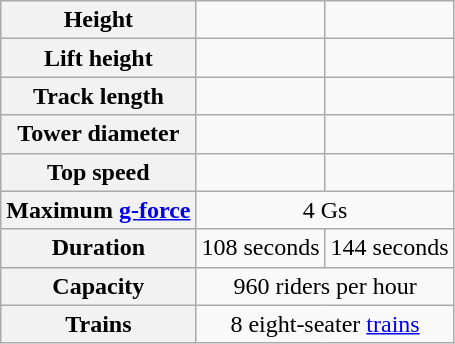<table class="wikitable">
<tr>
<th>Height</th>
<td style="text-align:center"></td>
<td style="text-align:center"></td>
</tr>
<tr>
<th>Lift height</th>
<td style="text-align:center"></td>
<td style="text-align:center"></td>
</tr>
<tr>
<th>Track length</th>
<td style="text-align:center"></td>
<td style="text-align:center"></td>
</tr>
<tr>
<th>Tower diameter</th>
<td style="text-align:center"></td>
<td style="text-align:center"></td>
</tr>
<tr>
<th>Top speed</th>
<td style="text-align:center"></td>
<td style="text-align:center"></td>
</tr>
<tr>
<th>Maximum <a href='#'>g-force</a></th>
<td colspan="2" style="text-align:center">4 Gs</td>
</tr>
<tr>
<th>Duration</th>
<td style="text-align:center">108 seconds</td>
<td style="text-align:center">144 seconds</td>
</tr>
<tr>
<th>Capacity</th>
<td colspan="2" style="text-align:center">960 riders per hour</td>
</tr>
<tr>
<th>Trains</th>
<td colspan="2" style="text-align:center">8 eight-seater <a href='#'>trains</a></td>
</tr>
</table>
